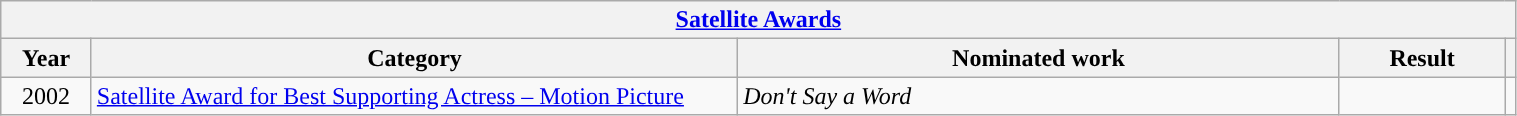<table style="width:80%;" class="wikitable">
<tr>
<th colspan="5" style="text-align:center;"><a href='#'>Satellite Awards</a></th>
</tr>
<tr>
<th width="6%" scope="col">Year</th>
<th width="43%" scope="col">Category</th>
<th width="40%" scope="col">Nominated work</th>
<th width="11%" scope="col">Result</th>
<th></th>
</tr>
<tr>
<td style="text-align:center;">2002</td>
<td><a href='#'>Satellite Award for Best Supporting Actress – Motion Picture</a></td>
<td><em>Don't Say a Word</em></td>
<td></td>
<td></td>
</tr>
</table>
